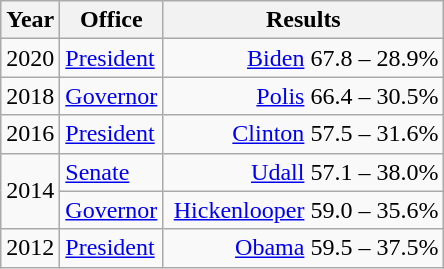<table class=wikitable>
<tr>
<th width="30">Year</th>
<th width="60">Office</th>
<th width="180">Results</th>
</tr>
<tr>
<td>2020</td>
<td><a href='#'>President</a></td>
<td align="right" ><a href='#'>Biden</a> 67.8 – 28.9%</td>
</tr>
<tr>
<td>2018</td>
<td><a href='#'>Governor</a></td>
<td align="right" ><a href='#'>Polis</a> 66.4 – 30.5%</td>
</tr>
<tr>
<td>2016</td>
<td><a href='#'>President</a></td>
<td align="right" ><a href='#'>Clinton</a> 57.5 – 31.6%</td>
</tr>
<tr>
<td rowspan="2">2014</td>
<td><a href='#'>Senate</a></td>
<td align="right" ><a href='#'>Udall</a> 57.1 – 38.0%</td>
</tr>
<tr>
<td><a href='#'>Governor</a></td>
<td align="right" ><a href='#'>Hickenlooper</a> 59.0 – 35.6%</td>
</tr>
<tr>
<td>2012</td>
<td><a href='#'>President</a></td>
<td align="right" ><a href='#'>Obama</a> 59.5 – 37.5%</td>
</tr>
</table>
